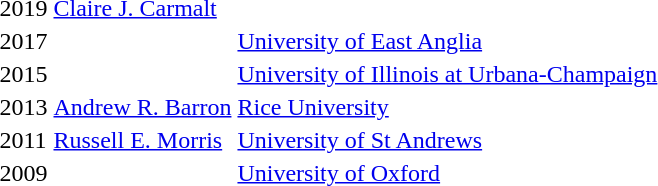<table>
<tr>
<td>2019</td>
<td><a href='#'>Claire J. Carmalt</a></td>
<td></td>
</tr>
<tr>
<td>2017</td>
<td></td>
<td><a href='#'>University of East Anglia</a></td>
</tr>
<tr>
<td>2015</td>
<td></td>
<td><a href='#'>University of Illinois at Urbana-Champaign</a></td>
</tr>
<tr>
<td>2013</td>
<td><a href='#'>Andrew R. Barron</a></td>
<td><a href='#'>Rice University</a></td>
</tr>
<tr>
<td>2011</td>
<td><a href='#'>Russell E. Morris</a></td>
<td><a href='#'>University of St Andrews</a></td>
</tr>
<tr>
<td>2009</td>
<td></td>
<td><a href='#'>University of Oxford</a></td>
</tr>
</table>
